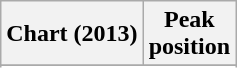<table class="wikitable sortable plainrowheaders" style="text-align:center">
<tr>
<th scope="col">Chart (2013)</th>
<th scope="col">Peak<br> position</th>
</tr>
<tr>
</tr>
<tr>
</tr>
<tr>
</tr>
</table>
